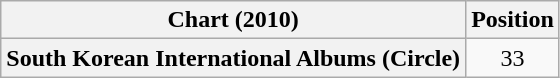<table class="wikitable plainrowheaders">
<tr>
<th>Chart (2010)</th>
<th>Position</th>
</tr>
<tr>
<th scope="row">South Korean International Albums (Circle)</th>
<td style="text-align:center;">33</td>
</tr>
</table>
